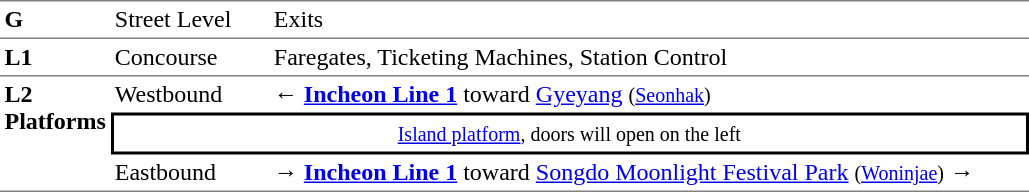<table table border=0 cellspacing=0 cellpadding=3>
<tr>
<td style="border-top:solid 1px gray;border-bottom:solid 1px gray;" width=50 valign=top><strong>G</strong></td>
<td style="border-top:solid 1px gray;border-bottom:solid 1px gray;" width=100 valign=top>Street Level</td>
<td style="border-top:solid 1px gray;border-bottom:solid 1px gray;" width=400 valign=top>Exits</td>
</tr>
<tr>
<td style="border-bottom:solid 0 gray;" width=50 valign=top><strong>L1</strong></td>
<td style="border-bottom:solid 0 gray;" width=100 valign=top>Concourse</td>
<td style="border-bottom:solid 0 gray;" width=500 valign=top>Faregates, Ticketing Machines, Station Control</td>
</tr>
<tr>
<td style="border-top:solid 1px gray;border-bottom:solid 1px gray;" rowspan=3 valign=top><strong>L2<br>Platforms</strong></td>
<td style="border-top:solid 1px gray;">Westbound</td>
<td style="border-top:solid 1px gray;">← <a href='#'><span><strong>Incheon Line 1</strong></span></a> toward <a href='#'>Gyeyang</a> <small>(<a href='#'>Seonhak</a>)</small></td>
</tr>
<tr>
<td style="border-top:solid 2px black;border-right:solid 2px black;border-left:solid 2px black;border-bottom:solid 2px black;text-align:center;" colspan=2><small><a href='#'>Island platform</a>, doors will open on the left</small></td>
</tr>
<tr>
<td style="border-bottom:solid 1px gray;">Eastbound</td>
<td style="border-bottom:solid 1px gray;"><span>→</span> <a href='#'><span><strong>Incheon Line 1</strong></span></a> toward <a href='#'>Songdo Moonlight Festival Park</a> <small>(<a href='#'>Woninjae</a>)</small> →</td>
</tr>
</table>
